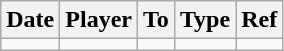<table class="wikitable">
<tr>
<th><strong>Date</strong></th>
<th><strong>Player</strong></th>
<th><strong>To</strong></th>
<th><strong>Type</strong></th>
<th><strong>Ref</strong></th>
</tr>
<tr>
<td></td>
<td></td>
<td></td>
<td></td>
<td></td>
</tr>
</table>
